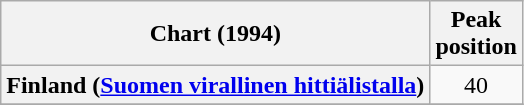<table class="wikitable plainrowheaders" style="text-align:center">
<tr>
<th scope="col">Chart (1994)</th>
<th scope="col">Peak<br>position</th>
</tr>
<tr>
<th scope="row">Finland (<a href='#'>Suomen virallinen hittiälistalla</a>)</th>
<td>40</td>
</tr>
<tr>
</tr>
</table>
